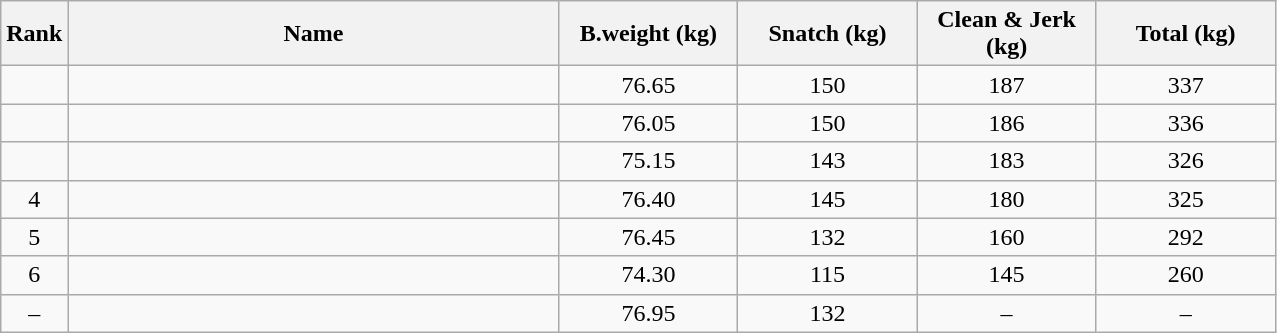<table class="wikitable" style="text-align:center;">
<tr>
<th>Rank</th>
<th style="width:20em;">Name</th>
<th style="width:7em;">B.weight (kg)</th>
<th style="width:7em;">Snatch (kg)</th>
<th style="width:7em;">Clean & Jerk (kg)</th>
<th style="width:7em;">Total (kg)</th>
</tr>
<tr>
<td></td>
<td align=left></td>
<td>76.65</td>
<td>150</td>
<td>187</td>
<td>337</td>
</tr>
<tr>
<td></td>
<td align=left></td>
<td>76.05</td>
<td>150</td>
<td>186</td>
<td>336</td>
</tr>
<tr>
<td></td>
<td align=left></td>
<td>75.15</td>
<td>143</td>
<td>183</td>
<td>326</td>
</tr>
<tr>
<td>4</td>
<td align=left></td>
<td>76.40</td>
<td>145</td>
<td>180</td>
<td>325</td>
</tr>
<tr>
<td>5</td>
<td align=left></td>
<td>76.45</td>
<td>132</td>
<td>160</td>
<td>292</td>
</tr>
<tr>
<td>6</td>
<td align=left></td>
<td>74.30</td>
<td>115</td>
<td>145</td>
<td>260</td>
</tr>
<tr>
<td>–</td>
<td align=left></td>
<td>76.95</td>
<td>132</td>
<td>–</td>
<td>–</td>
</tr>
</table>
